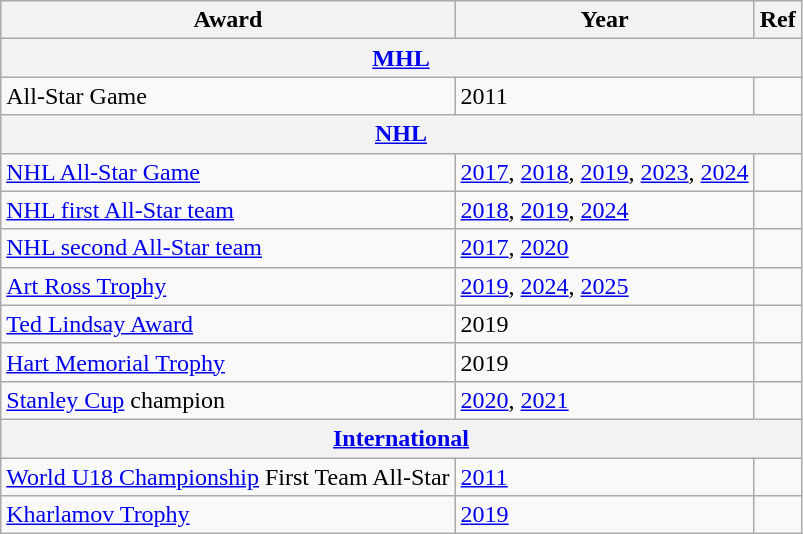<table class="wikitable">
<tr>
<th>Award</th>
<th>Year</th>
<th>Ref</th>
</tr>
<tr>
<th colspan="3"><a href='#'>MHL</a></th>
</tr>
<tr>
<td>All-Star Game</td>
<td>2011</td>
<td></td>
</tr>
<tr>
<th colspan="3"><a href='#'>NHL</a></th>
</tr>
<tr>
<td><a href='#'>NHL All-Star Game</a></td>
<td><a href='#'>2017</a>, <a href='#'>2018</a>, <a href='#'>2019</a>, <a href='#'>2023</a>, <a href='#'>2024</a></td>
<td></td>
</tr>
<tr>
<td><a href='#'>NHL first All-Star team</a></td>
<td><a href='#'>2018</a>, <a href='#'>2019</a>, <a href='#'>2024</a></td>
<td></td>
</tr>
<tr>
<td><a href='#'>NHL second All-Star team</a></td>
<td><a href='#'>2017</a>, <a href='#'>2020</a></td>
<td></td>
</tr>
<tr>
<td><a href='#'>Art Ross Trophy</a></td>
<td><a href='#'>2019</a>, <a href='#'>2024</a>, <a href='#'>2025</a></td>
<td></td>
</tr>
<tr>
<td><a href='#'>Ted Lindsay Award</a></td>
<td>2019</td>
<td></td>
</tr>
<tr>
<td><a href='#'>Hart Memorial Trophy</a></td>
<td>2019</td>
<td></td>
</tr>
<tr>
<td><a href='#'>Stanley Cup</a> champion</td>
<td><a href='#'>2020</a>, <a href='#'>2021</a></td>
<td></td>
</tr>
<tr>
<th colspan="3"><a href='#'>International</a></th>
</tr>
<tr>
<td><a href='#'>World U18 Championship</a> First Team All-Star</td>
<td><a href='#'>2011</a></td>
<td></td>
</tr>
<tr>
<td><a href='#'>Kharlamov Trophy</a></td>
<td><a href='#'>2019</a></td>
<td></td>
</tr>
</table>
